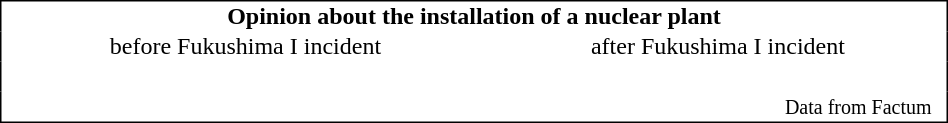<table align=center width=50% style="border:1px solid black;border-collapse:collapse;padding:4px;margin-top:10px">
<tr style="font-weight:bold;text-align:center">
<td colspan=2>Opinion about the installation of a nuclear plant</td>
</tr>
<tr style="text-align:center">
<td>before Fukushima I incident</td>
<td>after Fukushima I incident</td>
</tr>
<tr>
<td><div><br></div></td>
<td><div><br></div></td>
</tr>
<tr>
<td colspan=2 style="text-align:right;padding-right:10px;"><small>Data from Factum</small></td>
</tr>
</table>
